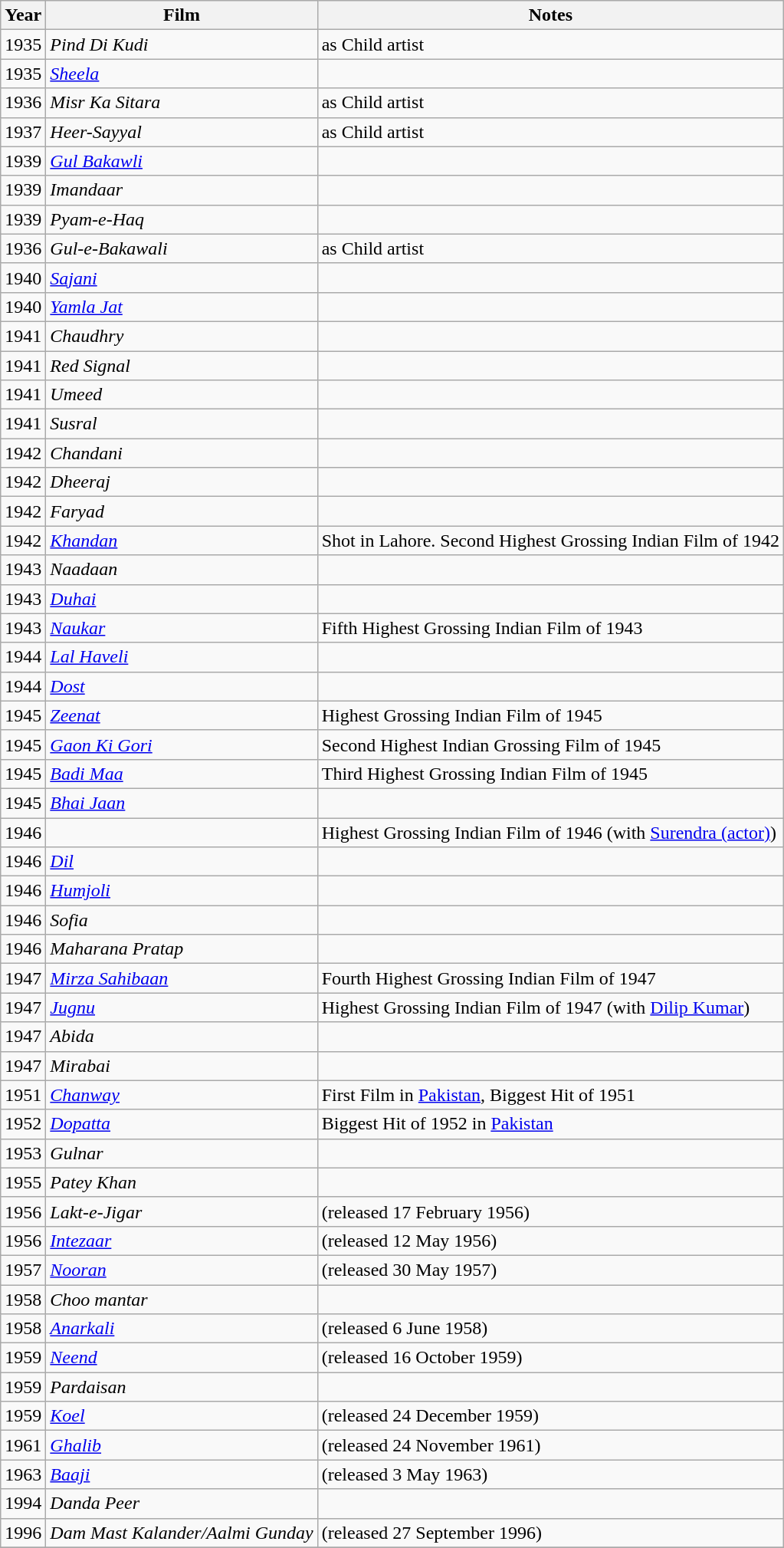<table class="wikitable sortable">
<tr>
<th>Year</th>
<th>Film</th>
<th>Notes</th>
</tr>
<tr>
<td>1935</td>
<td><em>Pind Di Kudi</em></td>
<td>as Child artist</td>
</tr>
<tr>
<td>1935</td>
<td><em><a href='#'>Sheela</a></em></td>
<td></td>
</tr>
<tr>
<td>1936</td>
<td><em>Misr Ka Sitara</em></td>
<td>as Child artist</td>
</tr>
<tr>
<td>1937</td>
<td><em>Heer-Sayyal</em></td>
<td>as Child artist</td>
</tr>
<tr>
<td>1939</td>
<td><em><a href='#'>Gul Bakawli</a></em></td>
<td></td>
</tr>
<tr>
<td>1939</td>
<td><em>Imandaar</em></td>
<td></td>
</tr>
<tr>
<td>1939</td>
<td><em>Pyam-e-Haq</em></td>
<td></td>
</tr>
<tr>
<td>1936</td>
<td><em>Gul-e-Bakawali</em></td>
<td>as Child artist</td>
</tr>
<tr>
<td>1940</td>
<td><em><a href='#'>Sajani</a></em></td>
<td></td>
</tr>
<tr>
<td>1940</td>
<td><em><a href='#'>Yamla Jat</a></em></td>
<td></td>
</tr>
<tr>
<td>1941</td>
<td><em>Chaudhry</em></td>
<td></td>
</tr>
<tr>
<td>1941</td>
<td><em>Red Signal</em></td>
<td></td>
</tr>
<tr>
<td>1941</td>
<td><em>Umeed</em></td>
<td></td>
</tr>
<tr>
<td>1941</td>
<td><em>Susral</em></td>
<td></td>
</tr>
<tr>
<td>1942</td>
<td><em>Chandani</em></td>
<td></td>
</tr>
<tr>
<td>1942</td>
<td><em>Dheeraj</em></td>
<td></td>
</tr>
<tr>
<td>1942</td>
<td><em>Faryad</em></td>
<td></td>
</tr>
<tr>
<td>1942</td>
<td><em><a href='#'>Khandan</a></em></td>
<td>Shot in Lahore. Second Highest Grossing Indian Film of 1942</td>
</tr>
<tr>
<td>1943</td>
<td><em>Naadaan</em></td>
<td></td>
</tr>
<tr>
<td>1943</td>
<td><em><a href='#'>Duhai</a></em></td>
<td></td>
</tr>
<tr>
<td>1943</td>
<td><em><a href='#'>Naukar</a></em></td>
<td>Fifth Highest Grossing Indian Film of 1943</td>
</tr>
<tr>
<td>1944</td>
<td><em><a href='#'>Lal Haveli</a></em></td>
<td></td>
</tr>
<tr>
<td>1944</td>
<td><em><a href='#'>Dost</a></em></td>
<td></td>
</tr>
<tr>
<td>1945</td>
<td><em><a href='#'>Zeenat</a></em></td>
<td>Highest Grossing Indian Film of 1945</td>
</tr>
<tr>
<td>1945</td>
<td><em><a href='#'>Gaon Ki Gori</a></em></td>
<td>Second Highest Indian Grossing Film of 1945</td>
</tr>
<tr>
<td>1945</td>
<td><em><a href='#'>Badi Maa</a></em></td>
<td>Third Highest Grossing Indian Film of 1945</td>
</tr>
<tr>
<td>1945</td>
<td><em><a href='#'>Bhai Jaan</a></em></td>
<td></td>
</tr>
<tr>
<td>1946</td>
<td></td>
<td>Highest Grossing Indian Film of 1946 (with <a href='#'>Surendra (actor)</a>)</td>
</tr>
<tr>
<td>1946</td>
<td><em><a href='#'>Dil</a></em></td>
<td></td>
</tr>
<tr>
<td>1946</td>
<td><em><a href='#'>Humjoli</a></em></td>
<td></td>
</tr>
<tr>
<td>1946</td>
<td><em>Sofia</em></td>
<td></td>
</tr>
<tr>
<td>1946</td>
<td><em>Maharana Pratap</em></td>
<td></td>
</tr>
<tr>
<td>1947</td>
<td><em><a href='#'>Mirza Sahibaan</a></em></td>
<td>Fourth Highest Grossing Indian Film of 1947</td>
</tr>
<tr>
<td>1947</td>
<td><em><a href='#'>Jugnu</a></em></td>
<td>Highest Grossing Indian Film of 1947 (with <a href='#'>Dilip Kumar</a>)</td>
</tr>
<tr>
<td>1947</td>
<td><em>Abida</em></td>
<td></td>
</tr>
<tr>
<td>1947</td>
<td><em>Mirabai</em></td>
<td></td>
</tr>
<tr>
<td>1951</td>
<td><em><a href='#'>Chanway</a></em></td>
<td>First Film in <a href='#'>Pakistan</a>, Biggest Hit of 1951</td>
</tr>
<tr>
<td>1952</td>
<td><em><a href='#'>Dopatta</a></em></td>
<td>Biggest Hit of 1952 in <a href='#'>Pakistan</a></td>
</tr>
<tr>
<td>1953</td>
<td><em>Gulnar</em></td>
<td></td>
</tr>
<tr>
<td>1955</td>
<td><em>Patey Khan</em></td>
<td></td>
</tr>
<tr>
<td>1956</td>
<td><em>Lakt-e-Jigar</em></td>
<td>(released 17 February 1956)</td>
</tr>
<tr>
<td>1956</td>
<td><em><a href='#'>Intezaar</a></em></td>
<td>(released 12 May 1956)</td>
</tr>
<tr>
<td>1957</td>
<td><em><a href='#'>Nooran</a></em></td>
<td>(released 30 May 1957)</td>
</tr>
<tr>
<td>1958</td>
<td><em>Choo mantar</em></td>
<td></td>
</tr>
<tr>
<td>1958</td>
<td><em><a href='#'>Anarkali</a></em></td>
<td>(released 6 June 1958)</td>
</tr>
<tr>
<td>1959</td>
<td><em><a href='#'>Neend</a></em></td>
<td>(released 16 October 1959)</td>
</tr>
<tr>
<td>1959</td>
<td><em>Pardaisan</em></td>
<td></td>
</tr>
<tr>
<td>1959</td>
<td><em><a href='#'>Koel</a></em></td>
<td>(released 24 December 1959)</td>
</tr>
<tr>
<td>1961</td>
<td><em><a href='#'>Ghalib</a></em></td>
<td>(released 24 November 1961)</td>
</tr>
<tr>
<td>1963</td>
<td><em><a href='#'>Baaji</a></em></td>
<td>(released 3 May 1963)</td>
</tr>
<tr>
<td>1994</td>
<td><em>Danda Peer</em></td>
<td></td>
</tr>
<tr>
<td>1996</td>
<td><em>Dam Mast Kalander/Aalmi Gunday</em></td>
<td>(released 27 September 1996)</td>
</tr>
<tr>
</tr>
</table>
